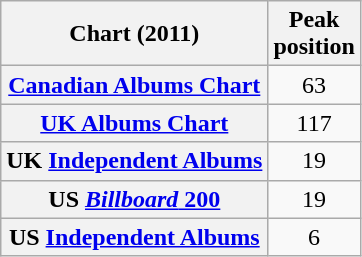<table class="wikitable sortable plainrowheaders">
<tr>
<th>Chart (2011)</th>
<th>Peak<br>position</th>
</tr>
<tr>
<th scope="row"><a href='#'>Canadian Albums Chart</a></th>
<td align="center">63</td>
</tr>
<tr>
<th scope="row"><a href='#'>UK Albums Chart</a></th>
<td align="center">117</td>
</tr>
<tr>
<th scope="row">UK <a href='#'>Independent Albums</a></th>
<td align="center">19</td>
</tr>
<tr>
<th scope="row">US <a href='#'><em>Billboard</em> 200</a></th>
<td align="center">19</td>
</tr>
<tr>
<th scope="row">US <a href='#'>Independent Albums</a></th>
<td align="center">6</td>
</tr>
</table>
